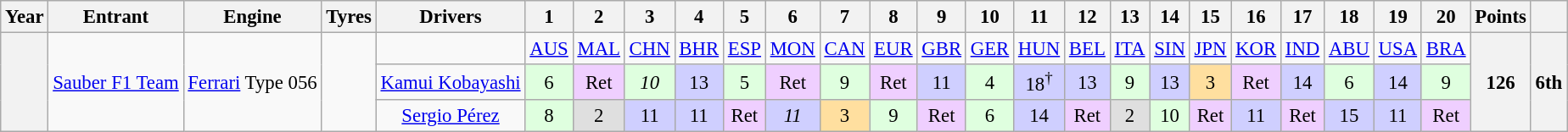<table class="wikitable" style="text-align:center; font-size:95%">
<tr>
<th>Year</th>
<th>Entrant</th>
<th>Engine</th>
<th>Tyres</th>
<th>Drivers</th>
<th>1</th>
<th>2</th>
<th>3</th>
<th>4</th>
<th>5</th>
<th>6</th>
<th>7</th>
<th>8</th>
<th>9</th>
<th>10</th>
<th>11</th>
<th>12</th>
<th>13</th>
<th>14</th>
<th>15</th>
<th>16</th>
<th>17</th>
<th>18</th>
<th>19</th>
<th>20</th>
<th>Points</th>
<th></th>
</tr>
<tr>
<th rowspan=3></th>
<td rowspan=3><a href='#'>Sauber F1 Team</a></td>
<td rowspan=3><a href='#'>Ferrari</a> Type 056</td>
<td rowspan=3></td>
<td></td>
<td><a href='#'>AUS</a></td>
<td><a href='#'>MAL</a></td>
<td><a href='#'>CHN</a></td>
<td><a href='#'>BHR</a></td>
<td><a href='#'>ESP</a></td>
<td><a href='#'>MON</a></td>
<td><a href='#'>CAN</a></td>
<td><a href='#'>EUR</a></td>
<td><a href='#'>GBR</a></td>
<td><a href='#'>GER</a></td>
<td><a href='#'>HUN</a></td>
<td><a href='#'>BEL</a></td>
<td><a href='#'>ITA</a></td>
<td><a href='#'>SIN</a></td>
<td><a href='#'>JPN</a></td>
<td><a href='#'>KOR</a></td>
<td><a href='#'>IND</a></td>
<td><a href='#'>ABU</a></td>
<td><a href='#'>USA</a></td>
<td><a href='#'>BRA</a></td>
<th rowspan="3">126</th>
<th rowspan="3">6th</th>
</tr>
<tr>
<td> <a href='#'>Kamui Kobayashi</a></td>
<td style="background:#dfffdf;">6</td>
<td style="background:#efcfff;">Ret</td>
<td style="background:#dfffdf;"><em>10</em></td>
<td style="background:#cfcfff;">13</td>
<td style="background:#dfffdf;">5</td>
<td style="background:#efcfff;">Ret</td>
<td style="background:#dfffdf;">9</td>
<td style="background:#efcfff;">Ret</td>
<td style="background:#cfcfff;">11</td>
<td style="background:#dfffdf;">4</td>
<td style="background:#cfcfff;">18<sup>†</sup></td>
<td style="background:#cfcfff;">13</td>
<td style="background:#dfffdf;">9</td>
<td style="background:#cfcfff;">13</td>
<td style="background:#ffdf9f;">3</td>
<td style="background:#efcfff;">Ret</td>
<td style="background:#cfcfff;">14</td>
<td style="background:#dfffdf;">6</td>
<td style="background:#cfcfff;">14</td>
<td style="background:#dfffdf;">9</td>
</tr>
<tr>
<td> <a href='#'>Sergio Pérez</a></td>
<td style="background:#dfffdf;">8</td>
<td style="background:#dfdfdf;">2</td>
<td style="background:#cfcfff;">11</td>
<td style="background:#cfcfff;">11</td>
<td style="background:#efcfff;">Ret</td>
<td style="background:#cfcfff;"><em>11</em></td>
<td style="background:#ffdf9f;">3</td>
<td style="background:#dfffdf;">9</td>
<td style="background:#efcfff;">Ret</td>
<td style="background:#dfffdf;">6</td>
<td style="background:#cfcfff;">14</td>
<td style="background:#efcfff;">Ret</td>
<td style="background:#dfdfdf;">2</td>
<td style="background:#dfffdf;">10</td>
<td style="background:#efcfff;">Ret</td>
<td style="background:#cfcfff;">11</td>
<td style="background:#efcfff;">Ret</td>
<td style="background:#cfcfff;">15</td>
<td style="background:#cfcfff;">11</td>
<td style="background:#efcfff;">Ret</td>
</tr>
</table>
